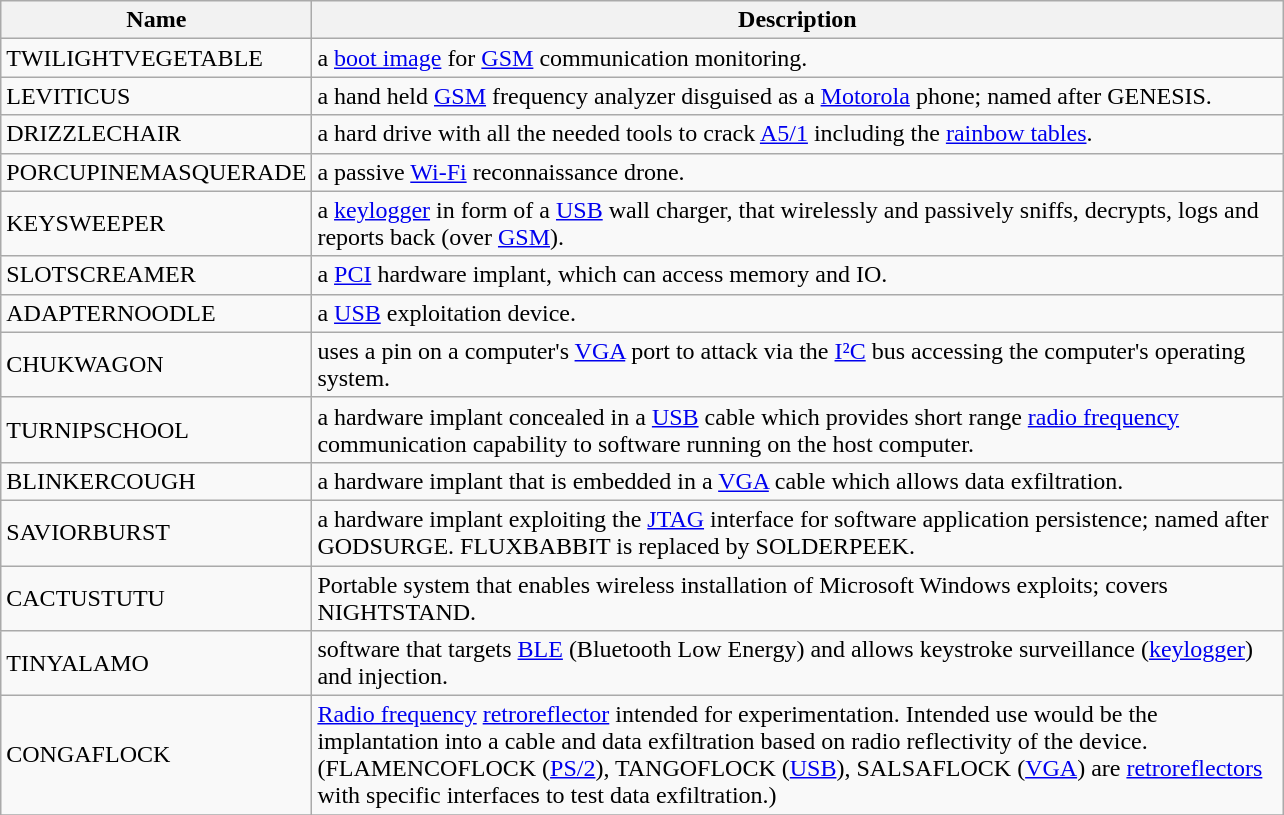<table class="wikitable">
<tr>
<th>Name</th>
<th style=width:40em>Description</th>
</tr>
<tr>
<td>TWILIGHTVEGETABLE</td>
<td>a <a href='#'>boot image</a> for <a href='#'>GSM</a> communication monitoring.</td>
</tr>
<tr>
<td>LEVITICUS</td>
<td>a hand held <a href='#'>GSM</a> frequency analyzer disguised as a <a href='#'>Motorola</a> phone; named after GENESIS.</td>
</tr>
<tr>
<td>DRIZZLECHAIR</td>
<td>a hard drive with all the needed tools to crack <a href='#'>A5/1</a> including the <a href='#'>rainbow tables</a>.</td>
</tr>
<tr>
<td>PORCUPINEMASQUERADE</td>
<td>a passive <a href='#'>Wi-Fi</a> reconnaissance drone.</td>
</tr>
<tr>
<td>KEYSWEEPER</td>
<td>a <a href='#'>keylogger</a> in form of a <a href='#'>USB</a> wall charger, that wirelessly and passively sniffs, decrypts, logs and reports back (over <a href='#'>GSM</a>).</td>
</tr>
<tr>
<td>SLOTSCREAMER</td>
<td>a <a href='#'>PCI</a> hardware implant, which can access memory and IO.</td>
</tr>
<tr>
<td>ADAPTERNOODLE</td>
<td>a <a href='#'>USB</a> exploitation device.</td>
</tr>
<tr>
<td>CHUKWAGON</td>
<td>uses a pin on a computer's <a href='#'>VGA</a> port to attack via the <a href='#'>I²C</a> bus accessing the computer's operating system.</td>
</tr>
<tr>
<td>TURNIPSCHOOL</td>
<td>a hardware implant concealed in a <a href='#'>USB</a> cable which provides short range <a href='#'>radio frequency</a> communication capability to software running on the host computer.</td>
</tr>
<tr>
<td>BLINKERCOUGH</td>
<td>a hardware implant that is embedded in a <a href='#'>VGA</a> cable which allows data exfiltration.</td>
</tr>
<tr>
<td>SAVIORBURST</td>
<td>a hardware implant exploiting the <a href='#'>JTAG</a> interface for software application persistence; named after GODSURGE. FLUXBABBIT is replaced by SOLDERPEEK.</td>
</tr>
<tr>
<td>CACTUSTUTU</td>
<td>Portable system that enables wireless installation of Microsoft Windows exploits; covers NIGHTSTAND.</td>
</tr>
<tr>
<td>TINYALAMO</td>
<td>software that targets <a href='#'>BLE</a> (Bluetooth Low Energy) and allows keystroke surveillance (<a href='#'>keylogger</a>) and injection.</td>
</tr>
<tr>
<td>CONGAFLOCK</td>
<td><a href='#'>Radio frequency</a> <a href='#'>retroreflector</a> intended for experimentation. Intended use would be the implantation into a cable and data exfiltration based on radio reflectivity of the device.(FLAMENCOFLOCK (<a href='#'>PS/2</a>), TANGOFLOCK (<a href='#'>USB</a>), SALSAFLOCK (<a href='#'>VGA</a>) are <a href='#'>retroreflectors</a> with specific interfaces to test data exfiltration.)</td>
</tr>
<tr>
</tr>
</table>
